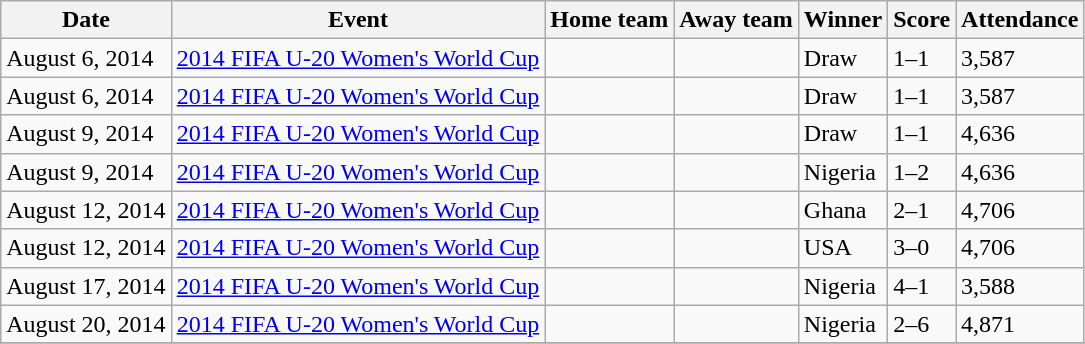<table class="wikitable">
<tr>
<th>Date</th>
<th>Event</th>
<th>Home team</th>
<th>Away team</th>
<th>Winner</th>
<th>Score</th>
<th>Attendance</th>
</tr>
<tr>
<td>August 6, 2014</td>
<td><a href='#'>2014 FIFA U-20 Women's World Cup</a></td>
<td></td>
<td></td>
<td>Draw</td>
<td>1–1</td>
<td>3,587</td>
</tr>
<tr>
<td>August 6, 2014</td>
<td><a href='#'>2014 FIFA U-20 Women's World Cup</a></td>
<td></td>
<td></td>
<td>Draw</td>
<td>1–1</td>
<td>3,587</td>
</tr>
<tr>
<td>August 9, 2014</td>
<td><a href='#'>2014 FIFA U-20 Women's World Cup</a></td>
<td></td>
<td></td>
<td>Draw</td>
<td>1–1</td>
<td>4,636</td>
</tr>
<tr>
<td>August 9, 2014</td>
<td><a href='#'>2014 FIFA U-20 Women's World Cup</a></td>
<td></td>
<td></td>
<td>Nigeria</td>
<td>1–2</td>
<td>4,636</td>
</tr>
<tr>
<td>August 12, 2014</td>
<td><a href='#'>2014 FIFA U-20 Women's World Cup</a></td>
<td></td>
<td></td>
<td>Ghana</td>
<td>2–1</td>
<td>4,706</td>
</tr>
<tr>
<td>August 12, 2014</td>
<td><a href='#'>2014 FIFA U-20 Women's World Cup</a></td>
<td></td>
<td></td>
<td>USA</td>
<td>3–0</td>
<td>4,706</td>
</tr>
<tr>
<td>August 17, 2014</td>
<td><a href='#'>2014 FIFA U-20 Women's World Cup</a></td>
<td></td>
<td></td>
<td>Nigeria</td>
<td>4–1</td>
<td>3,588</td>
</tr>
<tr>
<td>August 20, 2014</td>
<td><a href='#'>2014 FIFA U-20 Women's World Cup</a></td>
<td></td>
<td></td>
<td>Nigeria</td>
<td>2–6</td>
<td>4,871</td>
</tr>
<tr>
</tr>
</table>
